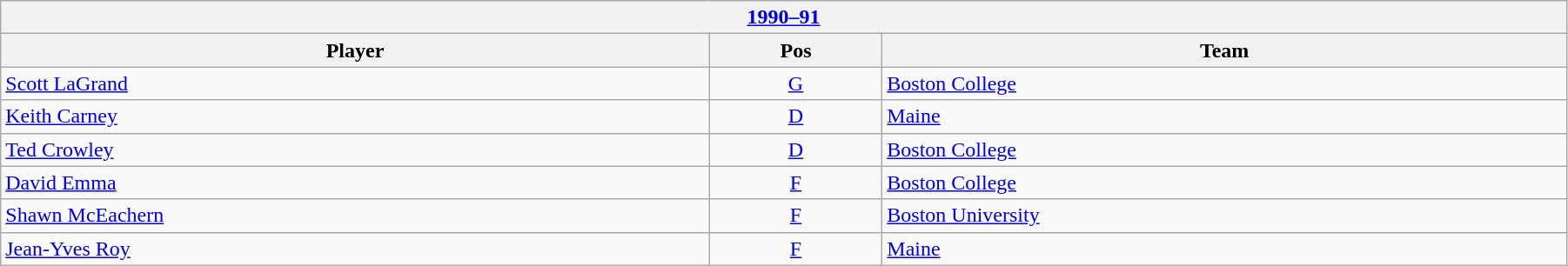<table class="wikitable" width=95%>
<tr>
<th colspan=3><a href='#'>1990–91</a></th>
</tr>
<tr>
<th>Player</th>
<th>Pos</th>
<th>Team</th>
</tr>
<tr>
<td><a href='#'>Scott LaGrand</a></td>
<td align=center><a href='#'>G</a></td>
<td><a href='#'>Boston College</a></td>
</tr>
<tr>
<td><a href='#'>Keith Carney</a></td>
<td align=center><a href='#'>D</a></td>
<td><a href='#'>Maine</a></td>
</tr>
<tr>
<td><a href='#'>Ted Crowley</a></td>
<td align=center><a href='#'>D</a></td>
<td><a href='#'>Boston College</a></td>
</tr>
<tr>
<td><a href='#'>David Emma</a></td>
<td align=center><a href='#'>F</a></td>
<td><a href='#'>Boston College</a></td>
</tr>
<tr>
<td><a href='#'>Shawn McEachern</a></td>
<td align=center><a href='#'>F</a></td>
<td><a href='#'>Boston University</a></td>
</tr>
<tr>
<td><a href='#'>Jean-Yves Roy</a></td>
<td align=center><a href='#'>F</a></td>
<td><a href='#'>Maine</a></td>
</tr>
</table>
